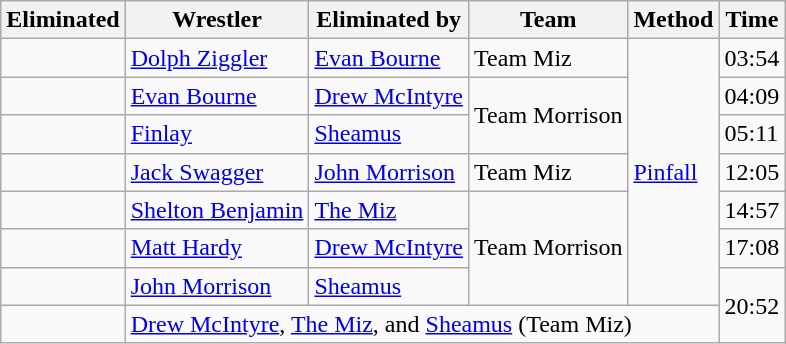<table class="wikitable sortable">
<tr>
<th>Eliminated</th>
<th>Wrestler</th>
<th>Eliminated by</th>
<th>Team</th>
<th>Method</th>
<th>Time</th>
</tr>
<tr>
<td></td>
<td><a href='#'>Dolph Ziggler</a></td>
<td><a href='#'>Evan Bourne</a></td>
<td>Team Miz</td>
<td rowspan=7><a href='#'>Pinfall</a></td>
<td>03:54</td>
</tr>
<tr>
<td></td>
<td><a href='#'>Evan Bourne</a></td>
<td><a href='#'>Drew McIntyre</a></td>
<td rowspan=2>Team Morrison</td>
<td>04:09</td>
</tr>
<tr>
<td></td>
<td><a href='#'>Finlay</a></td>
<td><a href='#'>Sheamus</a></td>
<td>05:11</td>
</tr>
<tr>
<td></td>
<td><a href='#'>Jack Swagger</a></td>
<td><a href='#'>John Morrison</a></td>
<td>Team Miz</td>
<td>12:05</td>
</tr>
<tr>
<td></td>
<td><a href='#'>Shelton Benjamin</a></td>
<td><a href='#'>The Miz</a></td>
<td rowspan=3>Team Morrison</td>
<td>14:57</td>
</tr>
<tr>
<td></td>
<td><a href='#'>Matt Hardy</a></td>
<td><a href='#'>Drew McIntyre</a></td>
<td>17:08</td>
</tr>
<tr>
<td></td>
<td><a href='#'>John Morrison</a></td>
<td><a href='#'>Sheamus</a></td>
<td rowspan=2>20:52</td>
</tr>
<tr>
<td></td>
<td colspan="4"><a href='#'>Drew McIntyre</a>, <a href='#'>The Miz</a>, and <a href='#'>Sheamus</a> (Team Miz)</td>
</tr>
</table>
